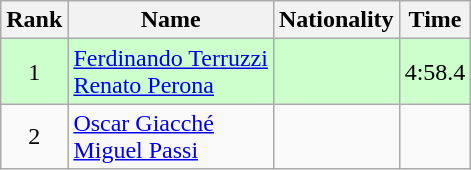<table class="wikitable sortable" style="text-align:center">
<tr>
<th>Rank</th>
<th>Name</th>
<th>Nationality</th>
<th>Time</th>
</tr>
<tr bgcolor=ccffcc>
<td>1</td>
<td align=left><a href='#'>Ferdinando Terruzzi</a><br><a href='#'>Renato Perona</a></td>
<td align=left></td>
<td>4:58.4</td>
</tr>
<tr>
<td>2</td>
<td align=left><a href='#'>Oscar Giacché</a><br><a href='#'>Miguel Passi</a></td>
<td align=left></td>
<td></td>
</tr>
</table>
